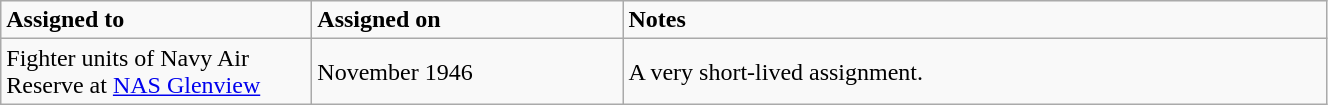<table class="wikitable" style="width: 70%;">
<tr>
<td style="width: 200px;"><strong>Assigned to</strong></td>
<td style="width: 200px;"><strong>Assigned on</strong></td>
<td><strong>Notes</strong></td>
</tr>
<tr>
<td>Fighter units of Navy Air Reserve at <a href='#'>NAS Glenview</a></td>
<td>November 1946</td>
<td>A very short-lived assignment.</td>
</tr>
</table>
